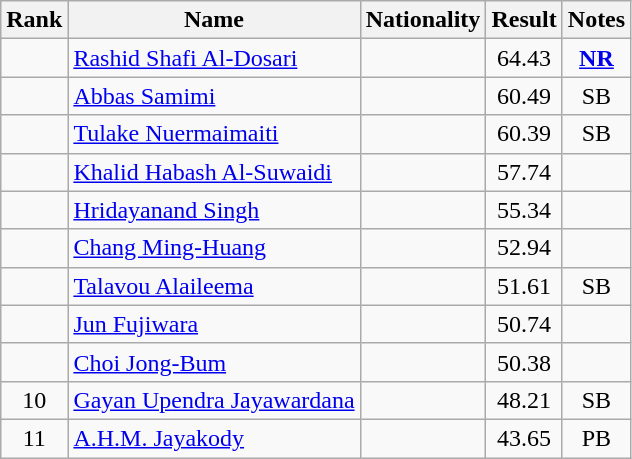<table class="wikitable sortable" style="text-align:center">
<tr>
<th>Rank</th>
<th>Name</th>
<th>Nationality</th>
<th>Result</th>
<th>Notes</th>
</tr>
<tr>
<td></td>
<td align=left><a href='#'>Rashid Shafi Al-Dosari</a></td>
<td align=left></td>
<td>64.43</td>
<td><strong><a href='#'>NR</a></strong></td>
</tr>
<tr>
<td></td>
<td align=left><a href='#'>Abbas Samimi</a></td>
<td align=left></td>
<td>60.49</td>
<td>SB</td>
</tr>
<tr>
<td></td>
<td align=left><a href='#'>Tulake Nuermaimaiti</a></td>
<td align=left></td>
<td>60.39</td>
<td>SB</td>
</tr>
<tr>
<td></td>
<td align=left><a href='#'>Khalid Habash Al-Suwaidi</a></td>
<td align=left></td>
<td>57.74</td>
<td></td>
</tr>
<tr>
<td></td>
<td align=left><a href='#'>Hridayanand Singh</a></td>
<td align=left></td>
<td>55.34</td>
<td></td>
</tr>
<tr>
<td></td>
<td align=left><a href='#'>Chang Ming-Huang</a></td>
<td align=left></td>
<td>52.94</td>
<td></td>
</tr>
<tr>
<td></td>
<td align=left><a href='#'>Talavou Alaileema</a></td>
<td align=left></td>
<td>51.61</td>
<td>SB</td>
</tr>
<tr>
<td></td>
<td align=left><a href='#'>Jun Fujiwara</a></td>
<td align=left></td>
<td>50.74</td>
<td></td>
</tr>
<tr>
<td></td>
<td align=left><a href='#'>Choi Jong-Bum</a></td>
<td align=left></td>
<td>50.38</td>
<td></td>
</tr>
<tr>
<td>10</td>
<td align=left><a href='#'>Gayan Upendra Jayawardana</a></td>
<td align=left></td>
<td>48.21</td>
<td>SB</td>
</tr>
<tr>
<td>11</td>
<td align=left><a href='#'>A.H.M. Jayakody</a></td>
<td align=left></td>
<td>43.65</td>
<td>PB</td>
</tr>
</table>
